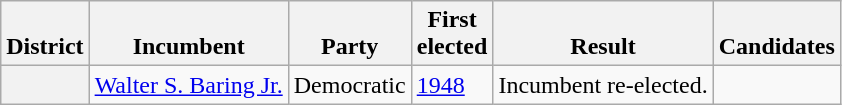<table class=wikitable>
<tr valign=bottom>
<th>District</th>
<th>Incumbent</th>
<th>Party</th>
<th>First<br>elected</th>
<th>Result</th>
<th>Candidates</th>
</tr>
<tr>
<th></th>
<td><a href='#'>Walter S. Baring Jr.</a></td>
<td>Democratic</td>
<td><a href='#'>1948</a></td>
<td>Incumbent re-elected.</td>
<td nowrap></td>
</tr>
</table>
